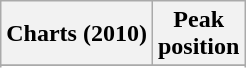<table class="wikitable sortable">
<tr>
<th>Charts (2010)</th>
<th>Peak<br>position</th>
</tr>
<tr>
</tr>
<tr>
</tr>
</table>
